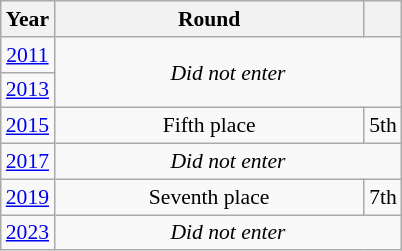<table class="wikitable" style="text-align: center; font-size:90%">
<tr>
<th>Year</th>
<th style="width:200px">Round</th>
<th></th>
</tr>
<tr>
<td><a href='#'>2011</a></td>
<td colspan="2" rowspan="2"><em>Did not enter</em></td>
</tr>
<tr>
<td><a href='#'>2013</a></td>
</tr>
<tr>
<td><a href='#'>2015</a></td>
<td>Fifth place</td>
<td>5th</td>
</tr>
<tr>
<td><a href='#'>2017</a></td>
<td colspan="2"><em>Did not enter</em></td>
</tr>
<tr>
<td><a href='#'>2019</a></td>
<td>Seventh place</td>
<td>7th</td>
</tr>
<tr>
<td><a href='#'>2023</a></td>
<td colspan="2"><em>Did not enter</em></td>
</tr>
</table>
